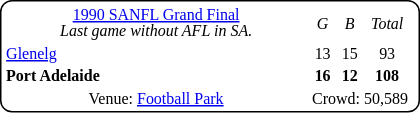<table style="margin-right:4px; margin-top:8px; float:right; border:1px #000 solid; border-radius:8px; background:#fff; font-family:Verdana; font-size:8pt; text-align:center;">
<tr>
<td width=200><a href='#'>1990 SANFL Grand Final</a><br><em>Last game without AFL in SA.</em></td>
<td><em>G</em></td>
<td><em>B</em></td>
<td><em>Total</em></td>
</tr>
<tr>
<td style="text-align:left"><a href='#'>Glenelg</a></td>
<td>13</td>
<td>15</td>
<td>93</td>
</tr>
<tr>
<td style="text-align:left"><strong>Port Adelaide</strong></td>
<td><strong>16</strong></td>
<td><strong>12</strong></td>
<td><strong>108</strong></td>
</tr>
<tr>
<td>Venue: <a href='#'>Football Park</a></td>
<td colspan=3>Crowd: 50,589</td>
<td colspan=3></td>
</tr>
</table>
